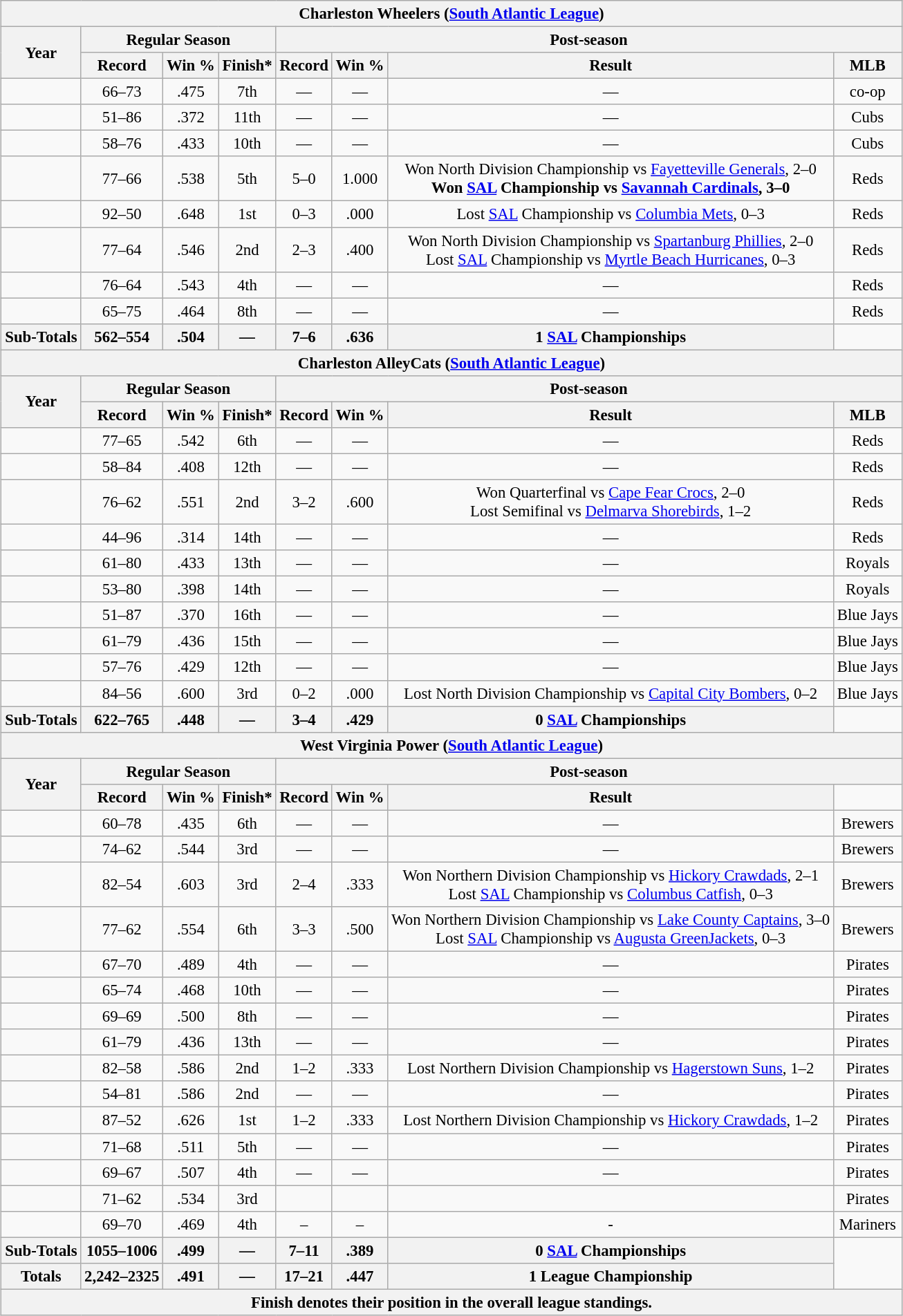<table class="wikitable" style="margin: 1em auto; font-size: 95%; text-align:center;">
<tr>
<th colspan="9">Charleston Wheelers (<a href='#'>South Atlantic League</a>)</th>
</tr>
<tr>
<th rowspan="2">Year</th>
<th colspan="3">Regular Season</th>
<th colspan="6">Post-season</th>
</tr>
<tr>
<th>Record</th>
<th>Win %</th>
<th>Finish*</th>
<th>Record</th>
<th>Win %</th>
<th>Result</th>
<th>MLB</th>
</tr>
<tr>
<td></td>
<td>66–73</td>
<td>.475</td>
<td>7th</td>
<td>—</td>
<td>—</td>
<td>—</td>
<td>co-op</td>
</tr>
<tr>
<td></td>
<td>51–86</td>
<td>.372</td>
<td>11th</td>
<td>—</td>
<td>—</td>
<td>—</td>
<td>Cubs</td>
</tr>
<tr>
<td></td>
<td>58–76</td>
<td>.433</td>
<td>10th</td>
<td>—</td>
<td>—</td>
<td>—</td>
<td>Cubs</td>
</tr>
<tr>
<td></td>
<td>77–66</td>
<td>.538</td>
<td>5th</td>
<td>5–0</td>
<td>1.000</td>
<td>Won North Division Championship vs <a href='#'>Fayetteville Generals</a>, 2–0<br><strong>Won <a href='#'>SAL</a> Championship vs <a href='#'>Savannah Cardinals</a>, 3–0</strong></td>
<td>Reds</td>
</tr>
<tr>
<td></td>
<td>92–50</td>
<td>.648</td>
<td>1st</td>
<td>0–3</td>
<td>.000</td>
<td>Lost <a href='#'>SAL</a> Championship vs <a href='#'>Columbia Mets</a>, 0–3</td>
<td>Reds</td>
</tr>
<tr>
<td></td>
<td>77–64</td>
<td>.546</td>
<td>2nd</td>
<td>2–3</td>
<td>.400</td>
<td>Won North Division Championship vs <a href='#'>Spartanburg Phillies</a>, 2–0<br>Lost <a href='#'>SAL</a> Championship vs <a href='#'>Myrtle Beach Hurricanes</a>, 0–3</td>
<td>Reds</td>
</tr>
<tr>
<td></td>
<td>76–64</td>
<td>.543</td>
<td>4th</td>
<td>—</td>
<td>—</td>
<td>—</td>
<td>Reds</td>
</tr>
<tr>
<td></td>
<td>65–75</td>
<td>.464</td>
<td>8th</td>
<td>—</td>
<td>—</td>
<td>—</td>
<td>Reds</td>
</tr>
<tr>
<th>Sub-Totals</th>
<th>562–554</th>
<th>.504</th>
<th>—</th>
<th>7–6</th>
<th>.636</th>
<th><strong>1 <a href='#'>SAL</a> Championships</strong></th>
</tr>
<tr>
<th colspan="9">Charleston AlleyCats (<a href='#'>South Atlantic League</a>)</th>
</tr>
<tr>
<th rowspan="2">Year</th>
<th colspan="3">Regular Season</th>
<th colspan="6">Post-season</th>
</tr>
<tr>
<th>Record</th>
<th>Win %</th>
<th>Finish*</th>
<th>Record</th>
<th>Win %</th>
<th>Result</th>
<th>MLB</th>
</tr>
<tr>
<td></td>
<td>77–65</td>
<td>.542</td>
<td>6th</td>
<td>—</td>
<td>—</td>
<td>—</td>
<td>Reds</td>
</tr>
<tr>
<td></td>
<td>58–84</td>
<td>.408</td>
<td>12th</td>
<td>—</td>
<td>—</td>
<td>—</td>
<td>Reds</td>
</tr>
<tr>
<td></td>
<td>76–62</td>
<td>.551</td>
<td>2nd</td>
<td>3–2</td>
<td>.600</td>
<td>Won Quarterfinal vs <a href='#'>Cape Fear Crocs</a>, 2–0<br>Lost Semifinal vs <a href='#'>Delmarva Shorebirds</a>, 1–2</td>
<td>Reds</td>
</tr>
<tr>
<td></td>
<td>44–96</td>
<td>.314</td>
<td>14th</td>
<td>—</td>
<td>—</td>
<td>—</td>
<td>Reds</td>
</tr>
<tr>
<td></td>
<td>61–80</td>
<td>.433</td>
<td>13th</td>
<td>—</td>
<td>—</td>
<td>—</td>
<td>Royals</td>
</tr>
<tr>
<td></td>
<td>53–80</td>
<td>.398</td>
<td>14th</td>
<td>—</td>
<td>—</td>
<td>—</td>
<td>Royals</td>
</tr>
<tr>
<td></td>
<td>51–87</td>
<td>.370</td>
<td>16th</td>
<td>—</td>
<td>—</td>
<td>—</td>
<td>Blue Jays</td>
</tr>
<tr>
<td></td>
<td>61–79</td>
<td>.436</td>
<td>15th</td>
<td>—</td>
<td>—</td>
<td>—</td>
<td>Blue Jays</td>
</tr>
<tr>
<td></td>
<td>57–76</td>
<td>.429</td>
<td>12th</td>
<td>—</td>
<td>—</td>
<td>—</td>
<td>Blue Jays</td>
</tr>
<tr>
<td></td>
<td>84–56</td>
<td>.600</td>
<td>3rd</td>
<td>0–2</td>
<td>.000</td>
<td>Lost North Division Championship vs <a href='#'>Capital City Bombers</a>, 0–2</td>
<td>Blue Jays</td>
</tr>
<tr>
<th>Sub-Totals</th>
<th>622–765</th>
<th>.448</th>
<th>—</th>
<th>3–4</th>
<th>.429</th>
<th><strong>0 <a href='#'>SAL</a> Championships</strong></th>
</tr>
<tr>
<th colspan="9">West Virginia Power (<a href='#'>South Atlantic League</a>)</th>
</tr>
<tr>
<th rowspan="2">Year</th>
<th colspan="3">Regular Season</th>
<th colspan="6">Post-season</th>
</tr>
<tr>
<th>Record</th>
<th>Win %</th>
<th>Finish*</th>
<th>Record</th>
<th>Win %</th>
<th>Result</th>
</tr>
<tr>
<td></td>
<td>60–78</td>
<td>.435</td>
<td>6th</td>
<td>—</td>
<td>—</td>
<td>—</td>
<td>Brewers</td>
</tr>
<tr>
<td></td>
<td>74–62</td>
<td>.544</td>
<td>3rd</td>
<td>—</td>
<td>—</td>
<td>—</td>
<td>Brewers</td>
</tr>
<tr>
<td></td>
<td>82–54</td>
<td>.603</td>
<td>3rd</td>
<td>2–4</td>
<td>.333</td>
<td>Won Northern Division Championship vs <a href='#'>Hickory Crawdads</a>, 2–1<br>Lost <a href='#'>SAL</a> Championship vs <a href='#'>Columbus Catfish</a>, 0–3</td>
<td>Brewers</td>
</tr>
<tr>
<td></td>
<td>77–62</td>
<td>.554</td>
<td>6th</td>
<td>3–3</td>
<td>.500</td>
<td>Won Northern Division Championship vs <a href='#'>Lake County Captains</a>, 3–0<br>Lost <a href='#'>SAL</a> Championship vs <a href='#'>Augusta GreenJackets</a>, 0–3</td>
<td>Brewers</td>
</tr>
<tr>
<td></td>
<td>67–70</td>
<td>.489</td>
<td>4th</td>
<td>—</td>
<td>—</td>
<td>—</td>
<td>Pirates</td>
</tr>
<tr>
<td></td>
<td>65–74</td>
<td>.468</td>
<td>10th</td>
<td>—</td>
<td>—</td>
<td>—</td>
<td>Pirates</td>
</tr>
<tr>
<td></td>
<td>69–69</td>
<td>.500</td>
<td>8th</td>
<td>—</td>
<td>—</td>
<td>—</td>
<td>Pirates</td>
</tr>
<tr>
<td></td>
<td>61–79</td>
<td>.436</td>
<td>13th</td>
<td>—</td>
<td>—</td>
<td>—</td>
<td>Pirates</td>
</tr>
<tr>
<td></td>
<td>82–58</td>
<td>.586</td>
<td>2nd</td>
<td>1–2</td>
<td>.333</td>
<td>Lost Northern Division Championship vs <a href='#'>Hagerstown Suns</a>, 1–2</td>
<td>Pirates</td>
</tr>
<tr>
<td></td>
<td>54–81</td>
<td>.586</td>
<td>2nd</td>
<td>—</td>
<td>—</td>
<td>—</td>
<td>Pirates</td>
</tr>
<tr>
<td></td>
<td>87–52</td>
<td>.626</td>
<td>1st</td>
<td>1–2</td>
<td>.333</td>
<td>Lost Northern Division Championship vs <a href='#'>Hickory Crawdads</a>, 1–2</td>
<td>Pirates</td>
</tr>
<tr>
<td></td>
<td>71–68</td>
<td>.511</td>
<td>5th</td>
<td>—</td>
<td>—</td>
<td>—</td>
<td>Pirates</td>
</tr>
<tr>
<td></td>
<td>69–67</td>
<td>.507</td>
<td>4th</td>
<td>—</td>
<td>—</td>
<td>—</td>
<td>Pirates</td>
</tr>
<tr>
<td></td>
<td>71–62</td>
<td>.534</td>
<td>3rd</td>
<td></td>
<td></td>
<td></td>
<td>Pirates</td>
</tr>
<tr>
<td></td>
<td>69–70</td>
<td>.469</td>
<td>4th</td>
<td>–</td>
<td>–</td>
<td>-</td>
<td>Mariners</td>
</tr>
<tr>
<th>Sub-Totals</th>
<th>1055–1006</th>
<th>.499</th>
<th>—</th>
<th>7–11</th>
<th>.389</th>
<th><strong>0 <a href='#'>SAL</a> Championships</strong></th>
</tr>
<tr>
<th>Totals</th>
<th>2,242–2325</th>
<th>.491</th>
<th>—</th>
<th>17–21</th>
<th>.447</th>
<th><strong>1 League Championship</strong></th>
</tr>
<tr>
<th colspan="9"> Finish denotes their position in the overall league standings.</th>
</tr>
</table>
